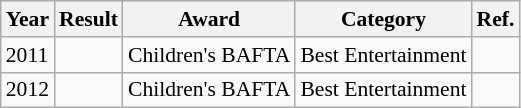<table class="wikitable" style="font-size: 90%">
<tr>
<th>Year</th>
<th>Result</th>
<th>Award</th>
<th>Category</th>
<th>Ref.</th>
</tr>
<tr>
<td>2011</td>
<td></td>
<td>Children's BAFTA</td>
<td>Best Entertainment</td>
<td></td>
</tr>
<tr>
<td>2012</td>
<td></td>
<td>Children's BAFTA</td>
<td>Best Entertainment</td>
<td></td>
</tr>
</table>
